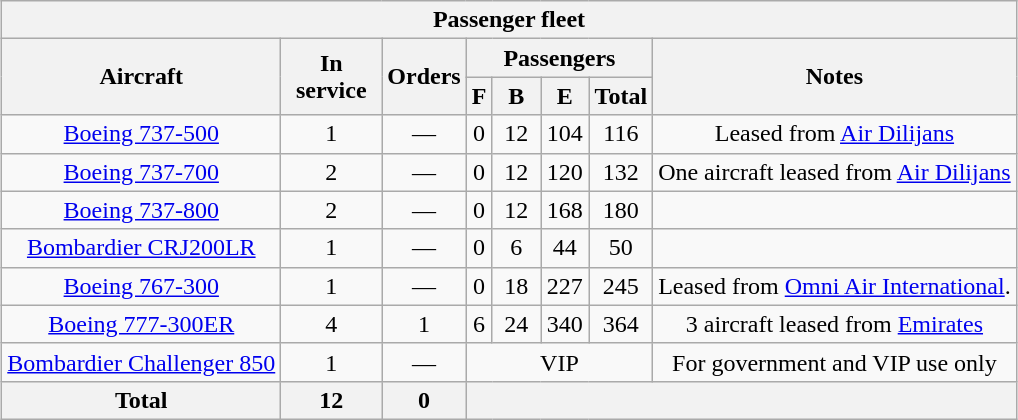<table class="wikitable" style="margin:0.5em auto;text-align:center">
<tr>
<th colspan="8">Passenger fleet</th>
</tr>
<tr>
<th rowspan="2">Aircraft</th>
<th rowspan="2" style="width:60px;">In service</th>
<th rowspan="2" style="width:25px;">Orders</th>
<th colspan="4">Passengers</th>
<th rowspan="2">Notes</th>
</tr>
<tr>
<th>F</th>
<th style="width:25px;"><abbr>B</abbr></th>
<th style="width:25px;"><abbr>E</abbr></th>
<th style="width:25px;">Total</th>
</tr>
<tr>
<td><a href='#'>Boeing 737-500</a></td>
<td>1</td>
<td>—</td>
<td>0</td>
<td>12</td>
<td>104</td>
<td>116</td>
<td>Leased from <a href='#'>Air Dilijans</a></td>
</tr>
<tr>
<td><a href='#'>Boeing 737-700</a></td>
<td>2</td>
<td>—</td>
<td>0</td>
<td>12</td>
<td>120</td>
<td>132</td>
<td>One aircraft leased from <a href='#'>Air Dilijans</a></td>
</tr>
<tr>
<td><a href='#'>Boeing 737-800</a></td>
<td>2</td>
<td>—</td>
<td>0</td>
<td>12</td>
<td>168</td>
<td>180</td>
<td></td>
</tr>
<tr>
<td><a href='#'>Bombardier CRJ200LR</a></td>
<td>1</td>
<td>—</td>
<td>0</td>
<td>6</td>
<td>44</td>
<td>50</td>
<td></td>
</tr>
<tr>
<td><a href='#'>Boeing 767-300</a></td>
<td>1</td>
<td>—</td>
<td>0</td>
<td>18</td>
<td>227</td>
<td>245</td>
<td>Leased from <a href='#'>Omni Air International</a>.</td>
</tr>
<tr>
<td><a href='#'>Boeing 777-300ER</a></td>
<td>4</td>
<td>1</td>
<td>6</td>
<td>24</td>
<td>340</td>
<td>364</td>
<td>3 aircraft leased from <a href='#'>Emirates</a></td>
</tr>
<tr>
<td><a href='#'>Bombardier Challenger 850</a></td>
<td>1</td>
<td>—</td>
<td colspan="4"><abbr>VIP</abbr></td>
<td>For government and VIP use only</td>
</tr>
<tr>
<th>Total</th>
<th>12</th>
<th>0</th>
<th colspan="5"></th>
</tr>
</table>
